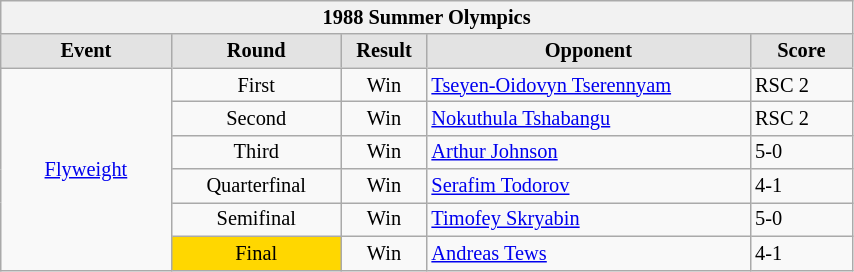<table style='font-size: 85%; text-align: left;' class='wikitable' width='45%'>
<tr>
<th colspan=5>1988 Summer Olympics</th>
</tr>
<tr>
<th style='border-style: none none solid solid; background: #e3e3e3; width: 20%'><strong>Event</strong></th>
<th style='border-style: none none solid solid; background: #e3e3e3; width: 20%'><strong>Round</strong></th>
<th style='border-style: none none solid solid; background: #e3e3e3; width: 10%'><strong>Result</strong></th>
<th style='border-style: none none solid solid; background: #e3e3e3; width: 38%'><strong>Opponent</strong></th>
<th style='border-style: none none solid solid; background: #e3e3e3; width: 12%'><strong>Score</strong></th>
</tr>
<tr align=center>
<td rowspan="6" style="text-align:center;"><a href='#'>Flyweight</a></td>
<td align='center'>First</td>
<td>Win</td>
<td align='left'> <a href='#'>Tseyen-Oidovyn Tserennyam</a></td>
<td align='left'>RSC 2</td>
</tr>
<tr align=center>
<td align='center'>Second</td>
<td>Win</td>
<td align='left'> <a href='#'>Nokuthula Tshabangu</a></td>
<td align='left'>RSC 2</td>
</tr>
<tr align=center>
<td align='center'>Third</td>
<td>Win</td>
<td align='left'> <a href='#'>Arthur Johnson</a></td>
<td align='left'>5-0</td>
</tr>
<tr align=center>
<td align='center'>Quarterfinal</td>
<td>Win</td>
<td align='left'> <a href='#'>Serafim Todorov</a></td>
<td align='left'>4-1</td>
</tr>
<tr align=center>
<td align='center'>Semifinal</td>
<td>Win</td>
<td align='left'> <a href='#'>Timofey Skryabin</a></td>
<td align='left'>5-0</td>
</tr>
<tr align=center>
<td align='center'; bgcolor="gold">Final</td>
<td>Win</td>
<td align='left'> <a href='#'>Andreas Tews</a></td>
<td align='left'>4-1</td>
</tr>
</table>
